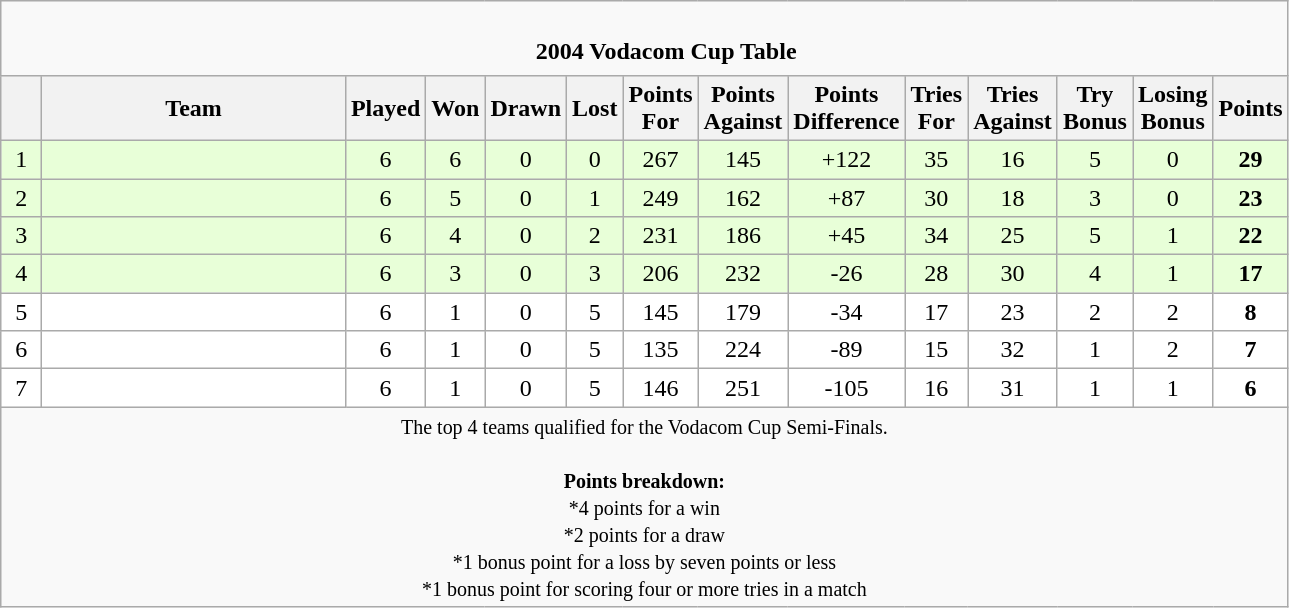<table class="wikitable" style="text-align: center;">
<tr>
<td colspan="14" cellpadding="0" cellspacing="0"><br><table border="0" width="100%" cellpadding="0" cellspacing="0">
<tr>
<td width=0% style="border:0px"></td>
<td style="border:0px"><strong>2004 Vodacom Cup Table</strong></td>
</tr>
</table>
</td>
</tr>
<tr>
<th bgcolor="#efefef" width="20"></th>
<th bgcolor="#efefef" width="195">Team</th>
<th bgcolor="#efefef" width="20">Played</th>
<th bgcolor="#efefef" width="20">Won</th>
<th bgcolor="#efefef" width="20">Drawn</th>
<th bgcolor="#efefef" width="20">Lost</th>
<th bgcolor="#efefef" width="20">Points For</th>
<th bgcolor="#efefef" width="20">Points Against</th>
<th bgcolor="#efefef" width="20">Points Difference</th>
<th bgcolor="#efefef" width="20">Tries For</th>
<th bgcolor="#efefef" width="20">Tries Against</th>
<th bgcolor="#efefef" width="20">Try Bonus</th>
<th bgcolor="#efefef" width="20">Losing Bonus</th>
<th bgcolor="#efefef" width="20">Points<br></th>
</tr>
<tr bgcolor=#E8FFD8 align=center>
<td>1</td>
<td align=left></td>
<td>6</td>
<td>6</td>
<td>0</td>
<td>0</td>
<td>267</td>
<td>145</td>
<td>+122</td>
<td>35</td>
<td>16</td>
<td>5</td>
<td>0</td>
<td><strong>29</strong></td>
</tr>
<tr bgcolor=#E8FFD8 align=center>
<td>2</td>
<td align=left></td>
<td>6</td>
<td>5</td>
<td>0</td>
<td>1</td>
<td>249</td>
<td>162</td>
<td>+87</td>
<td>30</td>
<td>18</td>
<td>3</td>
<td>0</td>
<td><strong>23</strong></td>
</tr>
<tr bgcolor=#E8FFD8 align=center>
<td>3</td>
<td align=left></td>
<td>6</td>
<td>4</td>
<td>0</td>
<td>2</td>
<td>231</td>
<td>186</td>
<td>+45</td>
<td>34</td>
<td>25</td>
<td>5</td>
<td>1</td>
<td><strong>22</strong></td>
</tr>
<tr bgcolor=#E8FFD8 align=center>
<td>4</td>
<td align=left></td>
<td>6</td>
<td>3</td>
<td>0</td>
<td>3</td>
<td>206</td>
<td>232</td>
<td>-26</td>
<td>28</td>
<td>30</td>
<td>4</td>
<td>1</td>
<td><strong>17</strong></td>
</tr>
<tr bgcolor=#ffffff align=center>
<td>5</td>
<td align=left></td>
<td>6</td>
<td>1</td>
<td>0</td>
<td>5</td>
<td>145</td>
<td>179</td>
<td>-34</td>
<td>17</td>
<td>23</td>
<td>2</td>
<td>2</td>
<td><strong>8</strong></td>
</tr>
<tr bgcolor=#ffffff align=center>
<td>6</td>
<td align=left></td>
<td>6</td>
<td>1</td>
<td>0</td>
<td>5</td>
<td>135</td>
<td>224</td>
<td>-89</td>
<td>15</td>
<td>32</td>
<td>1</td>
<td>2</td>
<td><strong>7</strong></td>
</tr>
<tr bgcolor=#ffffff align=center>
<td>7</td>
<td align=left></td>
<td>6</td>
<td>1</td>
<td>0</td>
<td>5</td>
<td>146</td>
<td>251</td>
<td>-105</td>
<td>16</td>
<td>31</td>
<td>1</td>
<td>1</td>
<td><strong>6</strong></td>
</tr>
<tr |align=left|>
<td colspan="14" style="border:0px"><small>The top 4 teams qualified for the Vodacom Cup Semi-Finals.<br><br><strong>Points breakdown:</strong><br>*4 points for a win<br>*2 points for a draw<br>*1 bonus point for a loss by seven points or less<br>*1 bonus point for scoring four or more tries in a match</small></td>
</tr>
</table>
